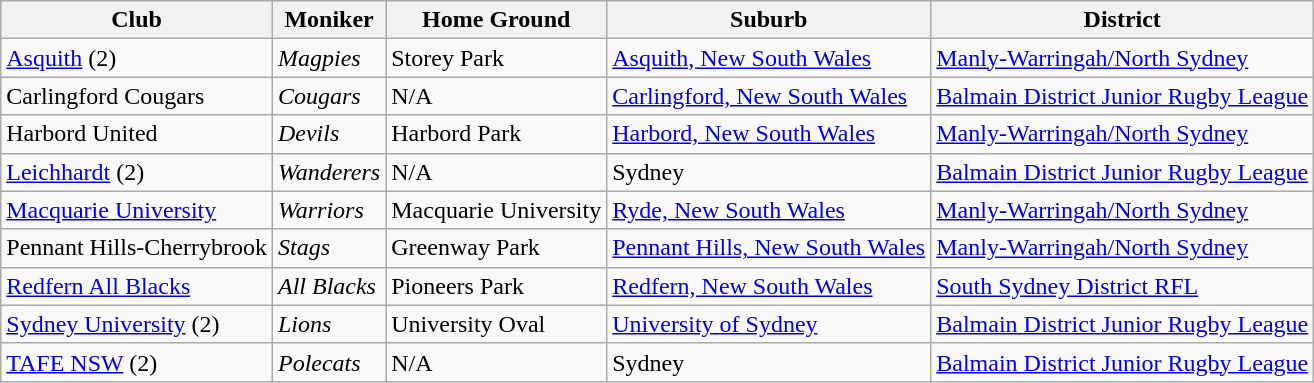<table class="wikitable">
<tr>
<th>Club</th>
<th>Moniker</th>
<th>Home Ground</th>
<th>Suburb</th>
<th>District</th>
</tr>
<tr>
<td> <a href='#'>Asquith</a> (2)</td>
<td><em>Magpies</em></td>
<td>Storey Park</td>
<td><a href='#'>Asquith, New South Wales</a></td>
<td><a href='#'>Manly-Warringah/North Sydney</a></td>
</tr>
<tr>
<td> Carlingford Cougars</td>
<td><em>Cougars</em></td>
<td>N/A</td>
<td><a href='#'>Carlingford, New South Wales</a></td>
<td><a href='#'>Balmain District Junior Rugby League</a></td>
</tr>
<tr>
<td> Harbord United</td>
<td><em>Devils</em></td>
<td>Harbord Park</td>
<td><a href='#'>Harbord, New South Wales</a></td>
<td><a href='#'>Manly-Warringah/North Sydney</a></td>
</tr>
<tr>
<td> <a href='#'>Leichhardt</a> (2)</td>
<td><em>Wanderers</em></td>
<td>N/A</td>
<td>Sydney</td>
<td><a href='#'>Balmain District Junior Rugby League</a></td>
</tr>
<tr>
<td> <a href='#'>Macquarie University</a></td>
<td><em>Warriors</em></td>
<td>Macquarie University</td>
<td><a href='#'>Ryde, New South Wales</a></td>
<td><a href='#'>Manly-Warringah/North Sydney</a></td>
</tr>
<tr>
<td> Pennant Hills-Cherrybrook</td>
<td><em>Stags</em></td>
<td>Greenway Park</td>
<td><a href='#'>Pennant Hills, New South Wales</a></td>
<td><a href='#'>Manly-Warringah/North Sydney</a></td>
</tr>
<tr>
<td> <a href='#'>Redfern All Blacks</a></td>
<td><em>All Blacks</em></td>
<td>Pioneers Park</td>
<td><a href='#'>Redfern, New South Wales</a></td>
<td><a href='#'>South Sydney District RFL</a></td>
</tr>
<tr>
<td> <a href='#'>Sydney University</a> (2)</td>
<td><em>Lions</em></td>
<td>University Oval</td>
<td><a href='#'>University of Sydney</a></td>
<td><a href='#'>Balmain District Junior Rugby League</a></td>
</tr>
<tr>
<td> <a href='#'>TAFE NSW</a> (2)</td>
<td><em>Polecats</em></td>
<td>N/A</td>
<td>Sydney</td>
<td><a href='#'>Balmain District Junior Rugby League</a></td>
</tr>
</table>
